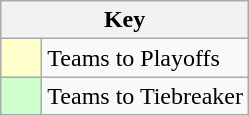<table class="wikitable" style="text-align: center;">
<tr>
<th colspan=2>Key</th>
</tr>
<tr>
<td style="background:#ffffcc; width:20px;"></td>
<td align=left>Teams to Playoffs</td>
</tr>
<tr>
<td style="background:#ccffcc; width:20px;"></td>
<td align=left>Teams to Tiebreaker</td>
</tr>
</table>
